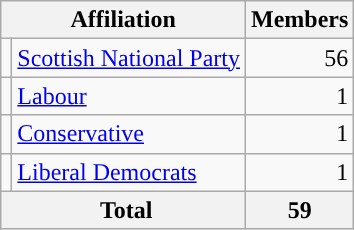<table class="wikitable">
<tr>
<th colspan="2">Affiliation</th>
<th>Members</th>
</tr>
<tr>
<td style="color:inherit;background:"></td>
<td><a href='#'>Scottish National Party</a></td>
<td align="right">56</td>
</tr>
<tr>
<td style="color:inherit;background:"></td>
<td><a href='#'>Labour</a></td>
<td align="right">1</td>
</tr>
<tr>
<td style="color:inherit;background:"></td>
<td><a href='#'>Conservative</a></td>
<td align="right">1</td>
</tr>
<tr>
<td style="color:inherit;background:"></td>
<td><a href='#'>Liberal Democrats</a></td>
<td align="right">1</td>
</tr>
<tr>
<th colspan="2" rowspan="1"> Total</th>
<th align="right">59</th>
</tr>
</table>
